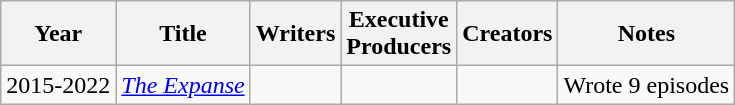<table class="wikitable">
<tr>
<th>Year</th>
<th>Title</th>
<th>Writers</th>
<th>Executive<br>Producers</th>
<th>Creators</th>
<th>Notes</th>
</tr>
<tr>
<td>2015-2022</td>
<td><em><a href='#'>The Expanse</a></em></td>
<td></td>
<td></td>
<td></td>
<td>Wrote 9 episodes</td>
</tr>
</table>
